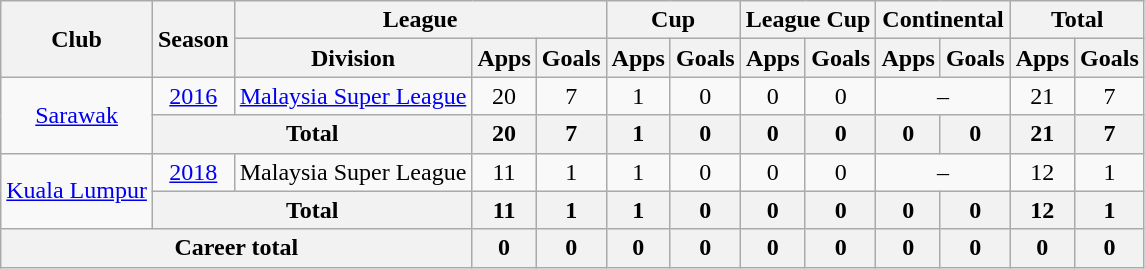<table class=wikitable style="text-align: center">
<tr>
<th rowspan=2>Club</th>
<th rowspan=2>Season</th>
<th colspan=3>League</th>
<th colspan=2>Cup</th>
<th colspan=2>League Cup</th>
<th colspan=2>Continental</th>
<th colspan=2>Total</th>
</tr>
<tr>
<th>Division</th>
<th>Apps</th>
<th>Goals</th>
<th>Apps</th>
<th>Goals</th>
<th>Apps</th>
<th>Goals</th>
<th>Apps</th>
<th>Goals</th>
<th>Apps</th>
<th>Goals</th>
</tr>
<tr>
<td rowspan="2"><a href='#'>Sarawak</a></td>
<td><a href='#'>2016</a></td>
<td><a href='#'>Malaysia Super League</a></td>
<td>20</td>
<td>7</td>
<td>1</td>
<td>0</td>
<td>0</td>
<td>0</td>
<td colspan=2>–</td>
<td>21</td>
<td>7</td>
</tr>
<tr>
<th colspan=2>Total</th>
<th>20</th>
<th>7</th>
<th>1</th>
<th>0</th>
<th>0</th>
<th>0</th>
<th>0</th>
<th>0</th>
<th>21</th>
<th>7</th>
</tr>
<tr>
<td rowspan="2"><a href='#'>Kuala Lumpur</a></td>
<td><a href='#'>2018</a></td>
<td>Malaysia Super League</td>
<td>11</td>
<td>1</td>
<td>1</td>
<td>0</td>
<td>0</td>
<td>0</td>
<td colspan=2>–</td>
<td>12</td>
<td>1</td>
</tr>
<tr>
<th colspan=2>Total</th>
<th>11</th>
<th>1</th>
<th>1</th>
<th>0</th>
<th>0</th>
<th>0</th>
<th>0</th>
<th>0</th>
<th>12</th>
<th>1</th>
</tr>
<tr>
<th colspan=3>Career total</th>
<th>0</th>
<th>0</th>
<th>0</th>
<th>0</th>
<th>0</th>
<th>0</th>
<th>0</th>
<th>0</th>
<th>0</th>
<th>0</th>
</tr>
</table>
